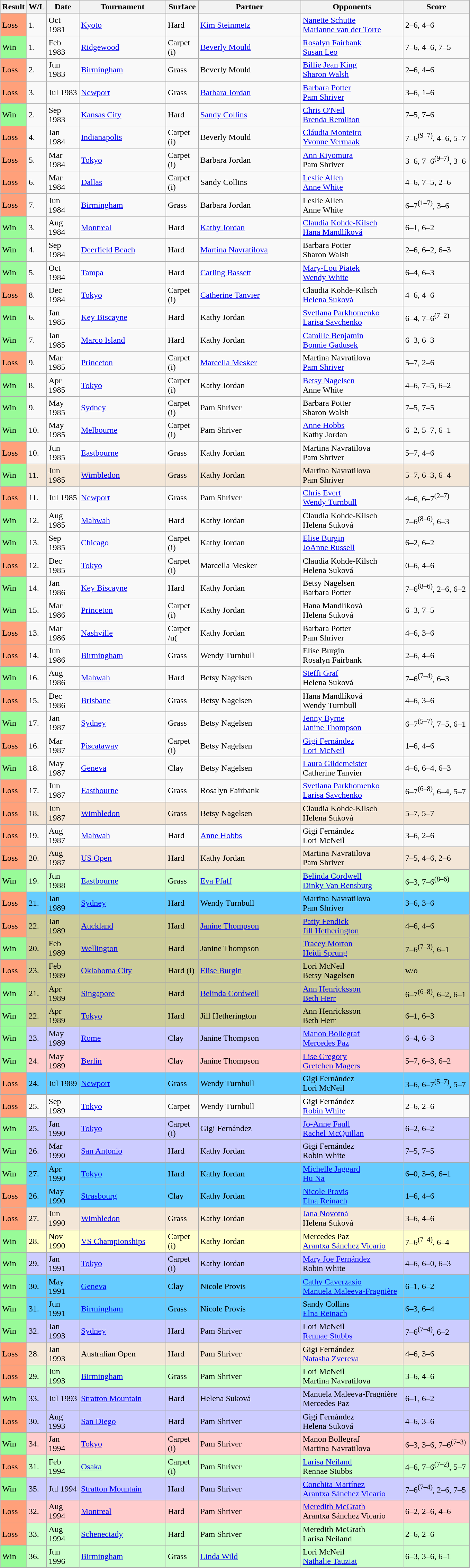<table class="sortable wikitable">
<tr>
<th style="width:40px">Result</th>
<th style="width:30px" class="unsortable">W/L</th>
<th style="width:55px">Date</th>
<th style="width:160px">Tournament</th>
<th style="width:55px">Surface</th>
<th style="width:190px">Partner</th>
<th style="width:190px">Opponents</th>
<th style="width:120px" class="unsortable">Score</th>
</tr>
<tr>
<td style="background:#ffa07a;">Loss</td>
<td>1.</td>
<td>Oct 1981</td>
<td><a href='#'>Kyoto</a></td>
<td>Hard</td>
<td> <a href='#'>Kim Steinmetz</a></td>
<td> <a href='#'>Nanette Schutte</a> <br>  <a href='#'>Marianne van der Torre</a></td>
<td>2–6, 4–6</td>
</tr>
<tr>
<td style="background:#98fb98;">Win</td>
<td>1.</td>
<td>Feb 1983</td>
<td><a href='#'>Ridgewood</a></td>
<td>Carpet (i)</td>
<td> <a href='#'>Beverly Mould</a></td>
<td> <a href='#'>Rosalyn Fairbank</a> <br>  <a href='#'>Susan Leo</a></td>
<td>7–6, 4–6, 7–5</td>
</tr>
<tr>
<td style="background:#ffa07a;">Loss</td>
<td>2.</td>
<td>Jun 1983</td>
<td><a href='#'>Birmingham</a></td>
<td>Grass</td>
<td> Beverly Mould</td>
<td> <a href='#'>Billie Jean King</a> <br>  <a href='#'>Sharon Walsh</a></td>
<td>2–6, 4–6</td>
</tr>
<tr>
<td style="background:#ffa07a;">Loss</td>
<td>3.</td>
<td>Jul 1983</td>
<td><a href='#'>Newport</a></td>
<td>Grass</td>
<td> <a href='#'>Barbara Jordan</a></td>
<td> <a href='#'>Barbara Potter</a> <br>  <a href='#'>Pam Shriver</a></td>
<td>3–6, 1–6</td>
</tr>
<tr>
<td style="background:#98fb98;">Win</td>
<td>2.</td>
<td>Sep 1983</td>
<td><a href='#'>Kansas City</a></td>
<td>Hard</td>
<td> <a href='#'>Sandy Collins</a></td>
<td> <a href='#'>Chris O'Neil</a> <br>  <a href='#'>Brenda Remilton</a></td>
<td>7–5, 7–6</td>
</tr>
<tr>
<td style="background:#ffa07a;">Loss</td>
<td>4.</td>
<td>Jan 1984</td>
<td><a href='#'>Indianapolis</a></td>
<td>Carpet (i)</td>
<td> Beverly Mould</td>
<td> <a href='#'>Cláudia Monteiro</a> <br>  <a href='#'>Yvonne Vermaak</a></td>
<td>7–6<sup>(9–7)</sup>, 4–6, 5–7</td>
</tr>
<tr>
<td style="background:#ffa07a;">Loss</td>
<td>5.</td>
<td>Mar 1984</td>
<td><a href='#'>Tokyo</a></td>
<td>Carpet (i)</td>
<td> Barbara Jordan</td>
<td> <a href='#'>Ann Kiyomura</a> <br>  Pam Shriver</td>
<td>3–6, 7–6<sup>(9–7)</sup>, 3–6</td>
</tr>
<tr>
<td style="background:#ffa07a;">Loss</td>
<td>6.</td>
<td>Mar 1984</td>
<td><a href='#'>Dallas</a></td>
<td>Carpet (i)</td>
<td> Sandy Collins</td>
<td> <a href='#'>Leslie Allen</a> <br>  <a href='#'>Anne White</a></td>
<td>4–6, 7–5, 2–6</td>
</tr>
<tr>
<td style="background:#ffa07a;">Loss</td>
<td>7.</td>
<td>Jun 1984</td>
<td><a href='#'>Birmingham</a></td>
<td>Grass</td>
<td> Barbara Jordan</td>
<td> Leslie Allen <br>  Anne White</td>
<td>6–7<sup>(1–7)</sup>, 3–6</td>
</tr>
<tr>
<td style="background:#98fb98;">Win</td>
<td>3.</td>
<td>Aug 1984</td>
<td><a href='#'>Montreal</a></td>
<td>Hard</td>
<td> <a href='#'>Kathy Jordan</a></td>
<td> <a href='#'>Claudia Kohde-Kilsch</a> <br>  <a href='#'>Hana Mandlíková</a></td>
<td>6–1, 6–2</td>
</tr>
<tr>
<td style="background:#98fb98;">Win</td>
<td>4.</td>
<td>Sep 1984</td>
<td><a href='#'>Deerfield Beach</a></td>
<td>Hard</td>
<td> <a href='#'>Martina Navratilova</a></td>
<td> Barbara Potter <br>  Sharon Walsh</td>
<td>2–6, 6–2, 6–3</td>
</tr>
<tr>
<td style="background:#98fb98;">Win</td>
<td>5.</td>
<td>Oct 1984</td>
<td><a href='#'>Tampa</a></td>
<td>Hard</td>
<td> <a href='#'>Carling Bassett</a></td>
<td> <a href='#'>Mary-Lou Piatek</a> <br>  <a href='#'>Wendy White</a></td>
<td>6–4, 6–3</td>
</tr>
<tr>
<td style="background:#ffa07a;">Loss</td>
<td>8.</td>
<td>Dec 1984</td>
<td><a href='#'>Tokyo</a></td>
<td>Carpet (i)</td>
<td> <a href='#'>Catherine Tanvier</a></td>
<td> Claudia Kohde-Kilsch <br>  <a href='#'>Helena Suková</a></td>
<td>4–6, 4–6</td>
</tr>
<tr>
<td style="background:#98fb98;">Win</td>
<td>6.</td>
<td>Jan 1985</td>
<td><a href='#'>Key Biscayne</a></td>
<td>Hard</td>
<td> Kathy Jordan</td>
<td> <a href='#'>Svetlana Parkhomenko</a> <br>  <a href='#'>Larisa Savchenko</a></td>
<td>6–4, 7–6<sup>(7–2)</sup></td>
</tr>
<tr>
<td style="background:#98fb98;">Win</td>
<td>7.</td>
<td>Jan 1985</td>
<td><a href='#'>Marco Island</a></td>
<td>Hard</td>
<td> Kathy Jordan</td>
<td> <a href='#'>Camille Benjamin</a> <br>  <a href='#'>Bonnie Gadusek</a></td>
<td>6–3, 6–3</td>
</tr>
<tr>
<td style="background:#ffa07a;">Loss</td>
<td>9.</td>
<td>Mar 1985</td>
<td><a href='#'>Princeton</a></td>
<td>Carpet (i)</td>
<td> <a href='#'>Marcella Mesker</a></td>
<td> Martina Navratilova <br>  <a href='#'>Pam Shriver</a></td>
<td>5–7, 2–6</td>
</tr>
<tr>
<td style="background:#98fb98;">Win</td>
<td>8.</td>
<td>Apr 1985</td>
<td><a href='#'>Tokyo</a></td>
<td>Carpet (i)</td>
<td> Kathy Jordan</td>
<td> <a href='#'>Betsy Nagelsen</a> <br>  Anne White</td>
<td>4–6, 7–5, 6–2</td>
</tr>
<tr>
<td style="background:#98fb98;">Win</td>
<td>9.</td>
<td>May 1985</td>
<td><a href='#'>Sydney</a></td>
<td>Carpet (i)</td>
<td> Pam Shriver</td>
<td> Barbara Potter <br>  Sharon Walsh</td>
<td>7–5, 7–5</td>
</tr>
<tr>
<td style="background:#98fb98;">Win</td>
<td>10.</td>
<td>May 1985</td>
<td><a href='#'>Melbourne</a></td>
<td>Carpet (i)</td>
<td> Pam Shriver</td>
<td> <a href='#'>Anne Hobbs</a> <br>  Kathy Jordan</td>
<td>6–2, 5–7, 6–1</td>
</tr>
<tr>
<td style="background:#ffa07a;">Loss</td>
<td>10.</td>
<td>Jun 1985</td>
<td><a href='#'>Eastbourne</a></td>
<td>Grass</td>
<td> Kathy Jordan</td>
<td> Martina Navratilova <br>  Pam Shriver</td>
<td>5–7, 4–6</td>
</tr>
<tr bgcolor=#f3e6d7>
<td style="background:#98fb98;">Win</td>
<td>11.</td>
<td>Jun 1985</td>
<td><a href='#'>Wimbledon</a></td>
<td>Grass</td>
<td> Kathy Jordan</td>
<td> Martina Navratilova <br>  Pam Shriver</td>
<td>5–7, 6–3, 6–4</td>
</tr>
<tr>
<td style="background:#ffa07a;">Loss</td>
<td>11.</td>
<td>Jul 1985</td>
<td><a href='#'>Newport</a></td>
<td>Grass</td>
<td> Pam Shriver</td>
<td> <a href='#'>Chris Evert</a> <br>  <a href='#'>Wendy Turnbull</a></td>
<td>4–6, 6–7<sup>(2–7)</sup></td>
</tr>
<tr>
<td style="background:#98fb98;">Win</td>
<td>12.</td>
<td>Aug 1985</td>
<td><a href='#'>Mahwah</a></td>
<td>Hard</td>
<td> Kathy Jordan</td>
<td> Claudia Kohde-Kilsch <br>  Helena Suková</td>
<td>7–6<sup>(8–6)</sup>, 6–3</td>
</tr>
<tr>
<td style="background:#98fb98;">Win</td>
<td>13.</td>
<td>Sep 1985</td>
<td><a href='#'>Chicago</a></td>
<td>Carpet (i)</td>
<td> Kathy Jordan</td>
<td> <a href='#'>Elise Burgin</a> <br>  <a href='#'>JoAnne Russell</a></td>
<td>6–2, 6–2</td>
</tr>
<tr>
<td style="background:#ffa07a;">Loss</td>
<td>12.</td>
<td>Dec 1985</td>
<td><a href='#'>Tokyo</a></td>
<td>Carpet (i)</td>
<td> Marcella Mesker</td>
<td> Claudia Kohde-Kilsch <br>  Helena Suková</td>
<td>0–6, 4–6</td>
</tr>
<tr>
<td style="background:#98fb98;">Win</td>
<td>14.</td>
<td>Jan 1986</td>
<td><a href='#'>Key Biscayne</a></td>
<td>Hard</td>
<td> Kathy Jordan</td>
<td> Betsy Nagelsen <br>  Barbara Potter</td>
<td>7–6<sup>(8–6)</sup>, 2–6, 6–2</td>
</tr>
<tr>
<td style="background:#98fb98;">Win</td>
<td>15.</td>
<td>Mar 1986</td>
<td><a href='#'>Princeton</a></td>
<td>Carpet (i)</td>
<td> Kathy Jordan</td>
<td> Hana Mandlíková <br>  Helena Suková</td>
<td>6–3, 7–5</td>
</tr>
<tr>
<td style="background:#ffa07a;">Loss</td>
<td>13.</td>
<td>Mar 1986</td>
<td><a href='#'>Nashville</a></td>
<td>Carpet /u(</td>
<td> Kathy Jordan</td>
<td> Barbara Potter <br>  Pam Shriver</td>
<td>4–6, 3–6</td>
</tr>
<tr>
<td style="background:#ffa07a;">Loss</td>
<td>14.</td>
<td>Jun 1986</td>
<td><a href='#'>Birmingham</a></td>
<td>Grass</td>
<td> Wendy Turnbull</td>
<td> Elise Burgin <br>  Rosalyn Fairbank</td>
<td>2–6, 4–6</td>
</tr>
<tr>
<td style="background:#98fb98;">Win</td>
<td>16.</td>
<td>Aug 1986</td>
<td><a href='#'>Mahwah</a></td>
<td>Hard</td>
<td> Betsy Nagelsen</td>
<td> <a href='#'>Steffi Graf</a> <br>  Helena Suková</td>
<td>7–6<sup>(7–4)</sup>, 6–3</td>
</tr>
<tr>
<td style="background:#ffa07a;">Loss</td>
<td>15.</td>
<td>Dec 1986</td>
<td><a href='#'>Brisbane</a></td>
<td>Grass</td>
<td> Betsy Nagelsen</td>
<td> Hana Mandlíková <br>  Wendy Turnbull</td>
<td>4–6, 3–6</td>
</tr>
<tr>
<td style="background:#98fb98;">Win</td>
<td>17.</td>
<td>Jan 1987</td>
<td><a href='#'>Sydney</a></td>
<td>Grass</td>
<td> Betsy Nagelsen</td>
<td> <a href='#'>Jenny Byrne</a> <br>  <a href='#'>Janine Thompson</a></td>
<td>6–7<sup>(5–7)</sup>, 7–5, 6–1</td>
</tr>
<tr>
<td style="background:#ffa07a;">Loss</td>
<td>16.</td>
<td>Mar 1987</td>
<td><a href='#'>Piscataway</a></td>
<td>Carpet (i)</td>
<td> Betsy Nagelsen</td>
<td> <a href='#'>Gigi Fernández</a> <br>  <a href='#'>Lori McNeil</a></td>
<td>1–6, 4–6</td>
</tr>
<tr>
<td style="background:#98fb98;">Win</td>
<td>18.</td>
<td>May 1987</td>
<td><a href='#'>Geneva</a></td>
<td>Clay</td>
<td> Betsy Nagelsen</td>
<td> <a href='#'>Laura Gildemeister</a> <br>  Catherine Tanvier</td>
<td>4–6, 6–4, 6–3</td>
</tr>
<tr>
<td style="background:#ffa07a;">Loss</td>
<td>17.</td>
<td>Jun 1987</td>
<td><a href='#'>Eastbourne</a></td>
<td>Grass</td>
<td> Rosalyn Fairbank</td>
<td> <a href='#'>Svetlana Parkhomenko</a> <br>  <a href='#'>Larisa Savchenko</a></td>
<td>6–7<sup>(6–8)</sup>, 6–4, 5–7</td>
</tr>
<tr bgcolor=#f3e6d7>
<td style="background:#ffa07a;">Loss</td>
<td>18.</td>
<td>Jun 1987</td>
<td><a href='#'>Wimbledon</a></td>
<td>Grass</td>
<td> Betsy Nagelsen</td>
<td> Claudia Kohde-Kilsch <br>  Helena Suková</td>
<td>5–7, 5–7</td>
</tr>
<tr>
<td style="background:#ffa07a;">Loss</td>
<td>19.</td>
<td>Aug 1987</td>
<td><a href='#'>Mahwah</a></td>
<td>Hard</td>
<td> <a href='#'>Anne Hobbs</a></td>
<td> Gigi Fernández <br>  Lori McNeil</td>
<td>3–6, 2–6</td>
</tr>
<tr bgcolor=#f3e6d7>
<td style="background:#ffa07a;">Loss</td>
<td>20.</td>
<td>Aug 1987</td>
<td><a href='#'>US Open</a></td>
<td>Hard</td>
<td> Kathy Jordan</td>
<td> Martina Navratilova <br>  Pam Shriver</td>
<td>7–5, 4–6, 2–6</td>
</tr>
<tr bgcolor=#CCFFCC>
<td style="background:#98fb98;">Win</td>
<td>19.</td>
<td>Jun 1988</td>
<td><a href='#'>Eastbourne</a></td>
<td>Grass</td>
<td> <a href='#'>Eva Pfaff</a></td>
<td> <a href='#'>Belinda Cordwell</a> <br>  <a href='#'>Dinky Van Rensburg</a></td>
<td>6–3, 7–6<sup>(8–6)</sup></td>
</tr>
<tr bgcolor=#66CCFF>
<td style="background:#ffa07a;">Loss</td>
<td>21.</td>
<td>Jan 1989</td>
<td><a href='#'>Sydney</a></td>
<td>Hard</td>
<td> Wendy Turnbull</td>
<td> Martina Navratilova <br>  Pam Shriver</td>
<td>3–6, 3–6</td>
</tr>
<tr bgcolor=#CCCC99>
<td style="background:#ffa07a;">Loss</td>
<td>22.</td>
<td>Jan 1989</td>
<td><a href='#'>Auckland</a></td>
<td>Hard</td>
<td> <a href='#'>Janine Thompson</a></td>
<td> <a href='#'>Patty Fendick</a> <br>  <a href='#'>Jill Hetherington</a></td>
<td>4–6, 4–6</td>
</tr>
<tr bgcolor=#CCCC99>
<td style="background:#98fb98;">Win</td>
<td>20.</td>
<td>Feb 1989</td>
<td><a href='#'>Wellington</a></td>
<td>Hard</td>
<td> Janine Thompson</td>
<td> <a href='#'>Tracey Morton</a> <br>  <a href='#'>Heidi Sprung</a></td>
<td>7–6<sup>(7–3)</sup>, 6–1</td>
</tr>
<tr bgcolor=#CCCC99>
<td style="background:#ffa07a;">Loss</td>
<td>23.</td>
<td>Feb 1989</td>
<td><a href='#'>Oklahoma City</a></td>
<td>Hard (i)</td>
<td> <a href='#'>Elise Burgin</a></td>
<td> Lori McNeil <br>  Betsy Nagelsen</td>
<td>w/o</td>
</tr>
<tr bgcolor=#CCCC99>
<td style="background:#98fb98;">Win</td>
<td>21.</td>
<td>Apr 1989</td>
<td><a href='#'>Singapore</a></td>
<td>Hard</td>
<td> <a href='#'>Belinda Cordwell</a></td>
<td> <a href='#'>Ann Henricksson</a> <br>  <a href='#'>Beth Herr</a></td>
<td>6–7<sup>(6–8)</sup>, 6–2, 6–1</td>
</tr>
<tr bgcolor=#CCCC99>
<td style="background:#98fb98;">Win</td>
<td>22.</td>
<td>Apr 1989</td>
<td><a href='#'>Tokyo</a></td>
<td>Hard</td>
<td> Jill Hetherington</td>
<td> Ann Henricksson <br>  Beth Herr</td>
<td>6–1, 6–3</td>
</tr>
<tr bgcolor=#CCCCFF>
<td style="background:#98fb98;">Win</td>
<td>23.</td>
<td>May 1989</td>
<td><a href='#'>Rome</a></td>
<td>Clay</td>
<td> Janine Thompson</td>
<td> <a href='#'>Manon Bollegraf</a> <br>  <a href='#'>Mercedes Paz</a></td>
<td>6–4, 6–3</td>
</tr>
<tr bgcolor=#FFCCCC>
<td style="background:#98fb98;">Win</td>
<td>24.</td>
<td>May 1989</td>
<td><a href='#'>Berlin</a></td>
<td>Clay</td>
<td> Janine Thompson</td>
<td> <a href='#'>Lise Gregory</a> <br>  <a href='#'>Gretchen Magers</a></td>
<td>5–7, 6–3, 6–2</td>
</tr>
<tr bgcolor=#66CCFF>
<td style="background:#ffa07a;">Loss</td>
<td>24.</td>
<td>Jul 1989</td>
<td><a href='#'>Newport</a></td>
<td>Grass</td>
<td> Wendy Turnbull</td>
<td> Gigi Fernández <br>  Lori McNeil</td>
<td>3–6, 6–7<sup>(5–7)</sup>, 5–7</td>
</tr>
<tr>
<td style="background:#ffa07a;">Loss</td>
<td>25.</td>
<td>Sep 1989</td>
<td><a href='#'>Tokyo</a></td>
<td>Carpet</td>
<td> Wendy Turnbull</td>
<td> Gigi Fernández <br>  <a href='#'>Robin White</a></td>
<td>2–6, 2–6</td>
</tr>
<tr bgcolor=#CCCCFF>
<td style="background:#98fb98;">Win</td>
<td>25.</td>
<td>Jan 1990</td>
<td><a href='#'>Tokyo</a></td>
<td>Carpet (i)</td>
<td> Gigi Fernández</td>
<td> <a href='#'>Jo-Anne Faull</a> <br>  <a href='#'>Rachel McQuillan</a></td>
<td>6–2, 6–2</td>
</tr>
<tr bgcolor=#CCCCFF>
<td style="background:#98fb98;">Win</td>
<td>26.</td>
<td>Mar 1990</td>
<td><a href='#'>San Antonio</a></td>
<td>Hard</td>
<td> Kathy Jordan</td>
<td> Gigi Fernández <br>  Robin White</td>
<td>7–5, 7–5</td>
</tr>
<tr bgcolor=#66CCFF>
<td style="background:#98fb98;">Win</td>
<td>27.</td>
<td>Apr 1990</td>
<td><a href='#'>Tokyo</a></td>
<td>Hard</td>
<td> Kathy Jordan</td>
<td> <a href='#'>Michelle Jaggard</a> <br>  <a href='#'>Hu Na</a></td>
<td>6–0, 3–6, 6–1</td>
</tr>
<tr bgcolor=#66CCFF>
<td style="background:#ffa07a;">Loss</td>
<td>26.</td>
<td>May 1990</td>
<td><a href='#'>Strasbourg</a></td>
<td>Clay</td>
<td> Kathy Jordan</td>
<td> <a href='#'>Nicole Provis</a> <br>  <a href='#'>Elna Reinach</a></td>
<td>1–6, 4–6</td>
</tr>
<tr bgcolor=#f3e6d7>
<td style="background:#ffa07a;">Loss</td>
<td>27.</td>
<td>Jun 1990</td>
<td><a href='#'>Wimbledon</a></td>
<td>Grass</td>
<td> Kathy Jordan</td>
<td> <a href='#'>Jana Novotná</a> <br>  Helena Suková</td>
<td>3–6, 4–6</td>
</tr>
<tr bgcolor=#ffffcc>
<td style="background:#98fb98;">Win</td>
<td>28.</td>
<td>Nov 1990</td>
<td><a href='#'>VS Championships</a></td>
<td>Carpet (i)</td>
<td> Kathy Jordan</td>
<td> Mercedes Paz <br>  <a href='#'>Arantxa Sánchez Vicario</a></td>
<td>7–6<sup>(7–4)</sup>, 6–4</td>
</tr>
<tr bgcolor=#CCCCFF>
<td style="background:#98fb98;">Win</td>
<td>29.</td>
<td>Jan 1991</td>
<td><a href='#'>Tokyo</a></td>
<td>Carpet (i)</td>
<td> Kathy Jordan</td>
<td> <a href='#'>Mary Joe Fernández</a> <br>  Robin White</td>
<td>4–6, 6–0, 6–3</td>
</tr>
<tr bgcolor=#66CCFF>
<td style="background:#98fb98;">Win</td>
<td>30.</td>
<td>May 1991</td>
<td><a href='#'>Geneva</a></td>
<td>Clay</td>
<td> Nicole Provis</td>
<td> <a href='#'>Cathy Caverzasio</a> <br>  <a href='#'>Manuela Maleeva-Fragnière</a></td>
<td>6–1, 6–2</td>
</tr>
<tr bgcolor=#66CCFF>
<td style="background:#98fb98;">Win</td>
<td>31.</td>
<td>Jun 1991</td>
<td><a href='#'>Birmingham</a></td>
<td>Grass</td>
<td> Nicole Provis</td>
<td> Sandy Collins <br>  <a href='#'>Elna Reinach</a></td>
<td>6–3, 6–4</td>
</tr>
<tr bgcolor=#CCCCFF>
<td style="background:#98fb98;">Win</td>
<td>32.</td>
<td>Jan 1993</td>
<td><a href='#'>Sydney</a></td>
<td>Hard</td>
<td> Pam Shriver</td>
<td> Lori McNeil <br>  <a href='#'>Rennae Stubbs</a></td>
<td>7–6<sup>(7–4)</sup>, 6–2</td>
</tr>
<tr bgcolor=#f3e6d7>
<td style="background:#ffa07a;">Loss</td>
<td>28.</td>
<td>Jan 1993</td>
<td>Australian Open</td>
<td>Hard</td>
<td> Pam Shriver</td>
<td> Gigi Fernández <br>  <a href='#'>Natasha Zvereva</a></td>
<td>4–6, 3–6</td>
</tr>
<tr bgcolor=#CCFFCC>
<td style="background:#ffa07a;">Loss</td>
<td>29.</td>
<td>Jun 1993</td>
<td><a href='#'>Birmingham</a></td>
<td>Grass</td>
<td> Pam Shriver</td>
<td> Lori McNeil <br>  Martina Navratilova</td>
<td>3–6, 4–6</td>
</tr>
<tr bgcolor=#CCCCFF>
<td style="background:#98fb98;">Win</td>
<td>33.</td>
<td>Jul 1993</td>
<td><a href='#'>Stratton Mountain</a></td>
<td>Hard</td>
<td> Helena Suková</td>
<td> Manuela Maleeva-Fragnière <br>  Mercedes Paz</td>
<td>6–1, 6–2</td>
</tr>
<tr bgcolor=#CCCCFF>
<td style="background:#ffa07a;">Loss</td>
<td>30.</td>
<td>Aug 1993</td>
<td><a href='#'>San Diego</a></td>
<td>Hard</td>
<td> Pam Shriver</td>
<td> Gigi Fernández <br>  Helena Suková</td>
<td>4–6, 3–6</td>
</tr>
<tr bgcolor=#FFCCCC>
<td style="background:#98fb98;">Win</td>
<td>34.</td>
<td>Jan 1994</td>
<td><a href='#'>Tokyo</a></td>
<td>Carpet (i)</td>
<td> Pam Shriver</td>
<td> Manon Bollegraf <br>  Martina Navratilova</td>
<td>6–3, 3–6, 7–6<sup>(7–3)</sup></td>
</tr>
<tr bgcolor=#CCFFCC>
<td style="background:#ffa07a;">Loss</td>
<td>31.</td>
<td>Feb 1994</td>
<td><a href='#'>Osaka</a></td>
<td>Carpet (i)</td>
<td> Pam Shriver</td>
<td> <a href='#'>Larisa Neiland</a> <br>  Rennae Stubbs</td>
<td>4–6, 7–6<sup>(7–2)</sup>, 5–7</td>
</tr>
<tr bgcolor=#CCCCFF>
<td style="background:#98fb98;">Win</td>
<td>35.</td>
<td>Jul 1994</td>
<td><a href='#'>Stratton Mountain</a></td>
<td>Hard</td>
<td> Pam Shriver</td>
<td> <a href='#'>Conchita Martínez</a> <br>  <a href='#'>Arantxa Sánchez Vicario</a></td>
<td>7–6<sup>(7–4)</sup>, 2–6, 7–5</td>
</tr>
<tr bgcolor=#FFCCCC>
<td style="background:#ffa07a;">Loss</td>
<td>32.</td>
<td>Aug 1994</td>
<td><a href='#'>Montreal</a></td>
<td>Hard</td>
<td> Pam Shriver</td>
<td> <a href='#'>Meredith McGrath</a> <br>  Arantxa Sánchez Vicario</td>
<td>6–2, 2–6, 4–6</td>
</tr>
<tr bgcolor=#CCFFCC>
<td style="background:#ffa07a;">Loss</td>
<td>33.</td>
<td>Aug 1994</td>
<td><a href='#'>Schenectady</a></td>
<td>Hard</td>
<td> Pam Shriver</td>
<td> Meredith McGrath <br>  Larisa Neiland</td>
<td>2–6, 2–6</td>
</tr>
<tr bgcolor=#CCFFCC>
<td style="background:#98fb98;">Win</td>
<td>36.</td>
<td>Jun 1996</td>
<td><a href='#'>Birmingham</a></td>
<td>Grass</td>
<td> <a href='#'>Linda Wild</a></td>
<td> Lori McNeil <br>  <a href='#'>Nathalie Tauziat</a></td>
<td>6–3, 3–6, 6–1</td>
</tr>
</table>
